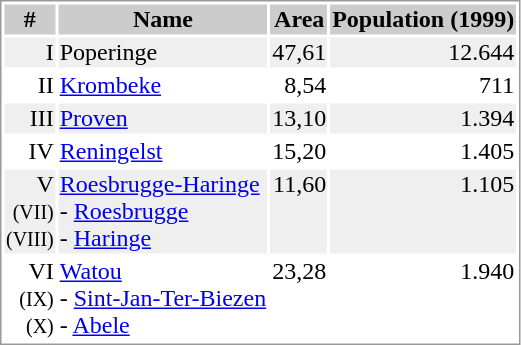<table border="0" style="border:1px solid #999; background:#fff;">
<tr style="text-align:center; background:#ccc;">
<th>#</th>
<th>Name</th>
<th>Area</th>
<th>Population (1999)</th>
</tr>
<tr style="text-align:right; background:#efefef;">
<td>I</td>
<td style="text-align:left;">Poperinge</td>
<td>47,61</td>
<td>12.644</td>
</tr>
<tr style="text-align:right;">
<td>II</td>
<td style="text-align:left;"><a href='#'>Krombeke</a></td>
<td>8,54</td>
<td>711</td>
</tr>
<tr style="text-align:right; background:#efefef;">
<td>III</td>
<td style="text-align:left;"><a href='#'>Proven</a></td>
<td>13,10</td>
<td>1.394</td>
</tr>
<tr style="text-align:right;">
<td>IV</td>
<td style="text-align:left;"><a href='#'>Reningelst</a></td>
<td>15,20</td>
<td>1.405</td>
</tr>
<tr style="text-align:right; background:#efefef;">
<td>V <br><small>(VII)</small> <br> <small>(VIII)</small></td>
<td style="text-align:left;"><a href='#'>Roesbrugge-Haringe</a> <br> - <a href='#'>Roesbrugge</a> <br> - <a href='#'>Haringe</a></td>
<td>11,60 <br> <br> </td>
<td>1.105<br> <br> </td>
</tr>
<tr style="text-align:right;">
<td>VI <br><small>(IX)</small> <br> <small>(X)</small></td>
<td style="text-align:left;"><a href='#'>Watou</a> <br> - <a href='#'>Sint-Jan-Ter-Biezen</a> <br> - <a href='#'>Abele</a></td>
<td>23,28 <br> <br> </td>
<td>1.940 <br> <br> </td>
</tr>
</table>
